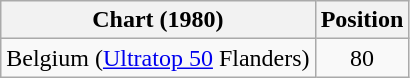<table class="wikitable">
<tr>
<th>Chart (1980)</th>
<th>Position</th>
</tr>
<tr>
<td>Belgium (<a href='#'>Ultratop 50</a> Flanders)</td>
<td align="center">80</td>
</tr>
</table>
